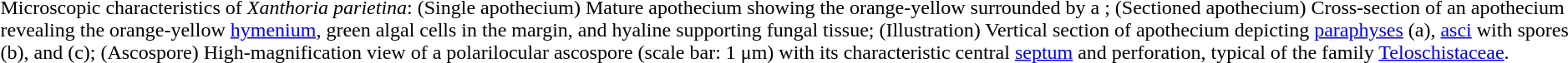<table class="center toccolours">
<tr>
<td></td>
</tr>
<tr>
<td>Microscopic characteristics of <em>Xanthoria parietina</em>: (Single apothecium) Mature apothecium showing the orange-yellow  surrounded by a ; (Sectioned apothecium) Cross-section of an apothecium revealing the orange-yellow <a href='#'>hymenium</a>, green algal cells in the margin, and hyaline supporting fungal tissue; (Illustration) Vertical section of apothecium depicting <a href='#'>paraphyses</a> (a), <a href='#'>asci</a> with  spores (b), and  (c); (Ascospore) High-magnification view of a polarilocular ascospore (scale bar: 1 μm) with its characteristic central <a href='#'>septum</a> and perforation, typical of the family <a href='#'>Teloschistaceae</a>.</td>
</tr>
<tr>
</tr>
</table>
